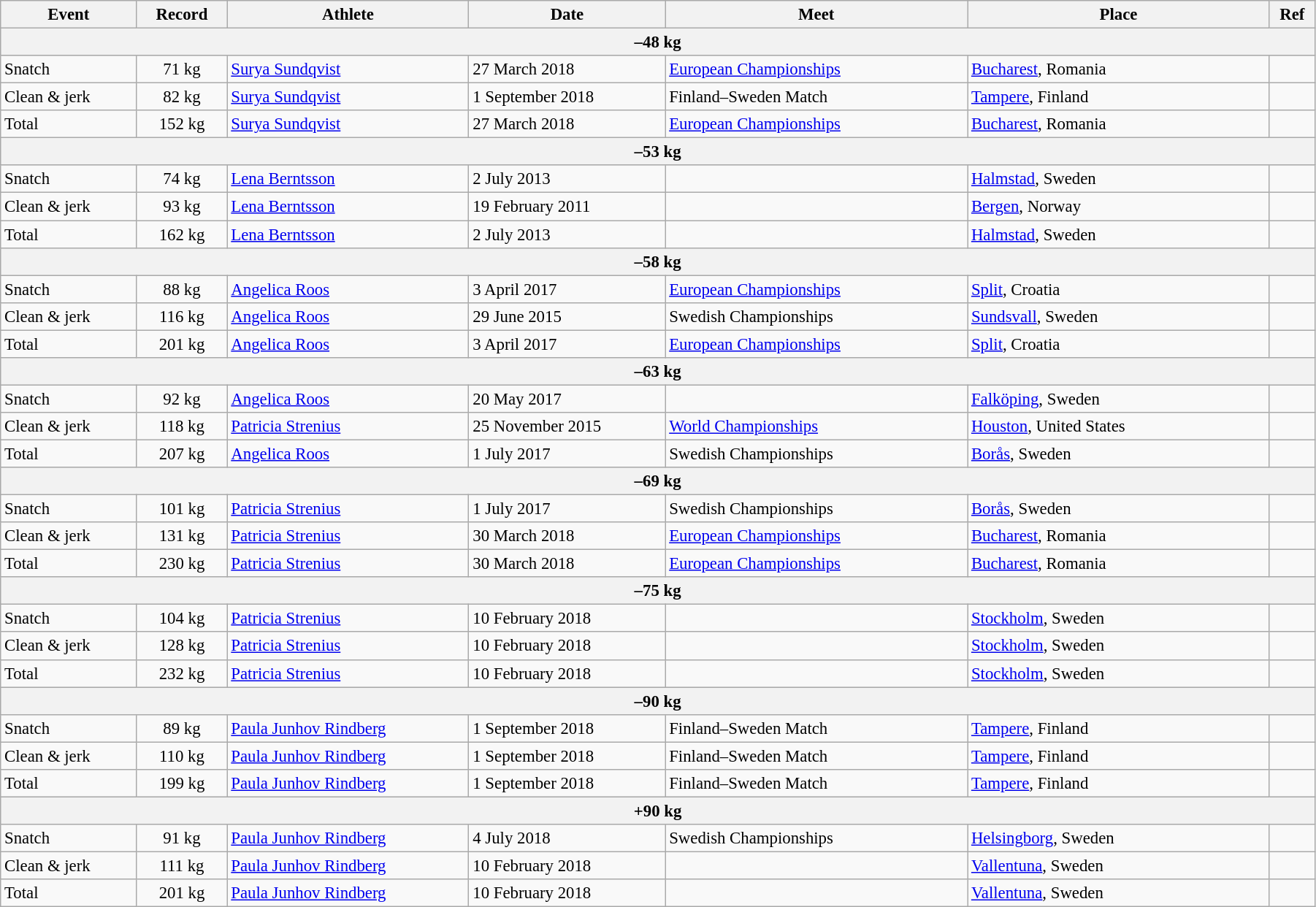<table class="wikitable" style="font-size:95%; width: 95%;">
<tr>
<th width=9%>Event</th>
<th width=6%>Record</th>
<th width=16%>Athlete</th>
<th width=13%>Date</th>
<th width=20%>Meet</th>
<th width=20%>Place</th>
<th width=3%>Ref</th>
</tr>
<tr bgcolor="#DDDDDD">
<th colspan="7">–48 kg</th>
</tr>
<tr>
<td>Snatch</td>
<td align=center>71 kg</td>
<td><a href='#'>Surya Sundqvist</a></td>
<td>27 March 2018</td>
<td><a href='#'>European Championships</a></td>
<td><a href='#'>Bucharest</a>, Romania</td>
<td></td>
</tr>
<tr>
<td>Clean & jerk</td>
<td align=center>82 kg</td>
<td><a href='#'>Surya Sundqvist</a></td>
<td>1 September 2018</td>
<td>Finland–Sweden Match</td>
<td><a href='#'>Tampere</a>, Finland</td>
<td></td>
</tr>
<tr>
<td>Total</td>
<td align=center>152 kg</td>
<td><a href='#'>Surya Sundqvist</a></td>
<td>27 March 2018</td>
<td><a href='#'>European Championships</a></td>
<td><a href='#'>Bucharest</a>, Romania</td>
<td></td>
</tr>
<tr bgcolor="#DDDDDD">
<th colspan="7">–53 kg</th>
</tr>
<tr>
<td>Snatch</td>
<td align=center>74 kg</td>
<td><a href='#'>Lena Berntsson</a></td>
<td>2 July 2013</td>
<td></td>
<td><a href='#'>Halmstad</a>, Sweden</td>
<td></td>
</tr>
<tr>
<td>Clean & jerk</td>
<td align=center>93 kg</td>
<td><a href='#'>Lena Berntsson</a></td>
<td>19 February 2011</td>
<td></td>
<td><a href='#'>Bergen</a>, Norway</td>
<td></td>
</tr>
<tr>
<td>Total</td>
<td align=center>162 kg</td>
<td><a href='#'>Lena Berntsson</a></td>
<td>2 July 2013</td>
<td></td>
<td><a href='#'>Halmstad</a>, Sweden</td>
<td></td>
</tr>
<tr bgcolor="#DDDDDD">
<th colspan="7">–58 kg</th>
</tr>
<tr>
<td>Snatch</td>
<td align=center>88 kg</td>
<td><a href='#'>Angelica Roos</a></td>
<td>3 April 2017</td>
<td><a href='#'>European Championships</a></td>
<td><a href='#'>Split</a>, Croatia</td>
<td></td>
</tr>
<tr>
<td>Clean & jerk</td>
<td align=center>116 kg</td>
<td><a href='#'>Angelica Roos</a></td>
<td>29 June 2015</td>
<td>Swedish Championships</td>
<td><a href='#'>Sundsvall</a>, Sweden</td>
<td></td>
</tr>
<tr>
<td>Total</td>
<td align=center>201 kg</td>
<td><a href='#'>Angelica Roos</a></td>
<td>3 April 2017</td>
<td><a href='#'>European Championships</a></td>
<td><a href='#'>Split</a>, Croatia</td>
<td></td>
</tr>
<tr bgcolor="#DDDDDD">
<th colspan="7">–63 kg</th>
</tr>
<tr>
<td>Snatch</td>
<td align=center>92 kg</td>
<td><a href='#'>Angelica Roos</a></td>
<td>20 May 2017</td>
<td></td>
<td><a href='#'>Falköping</a>, Sweden</td>
<td></td>
</tr>
<tr>
<td>Clean & jerk</td>
<td align=center>118 kg</td>
<td><a href='#'>Patricia Strenius</a></td>
<td>25 November 2015</td>
<td><a href='#'>World Championships</a></td>
<td><a href='#'>Houston</a>, United States</td>
<td></td>
</tr>
<tr>
<td>Total</td>
<td align=center>207 kg</td>
<td><a href='#'>Angelica Roos</a></td>
<td>1 July 2017</td>
<td>Swedish Championships</td>
<td><a href='#'>Borås</a>, Sweden</td>
<td></td>
</tr>
<tr bgcolor="#DDDDDD">
<th colspan="7">–69 kg</th>
</tr>
<tr>
<td>Snatch</td>
<td align=center>101 kg</td>
<td><a href='#'>Patricia Strenius</a></td>
<td>1 July 2017</td>
<td>Swedish Championships</td>
<td><a href='#'>Borås</a>, Sweden</td>
<td></td>
</tr>
<tr>
<td>Clean & jerk</td>
<td align=center>131 kg</td>
<td><a href='#'>Patricia Strenius</a></td>
<td>30 March 2018</td>
<td><a href='#'>European Championships</a></td>
<td><a href='#'>Bucharest</a>, Romania</td>
<td></td>
</tr>
<tr>
<td>Total</td>
<td align=center>230 kg</td>
<td><a href='#'>Patricia Strenius</a></td>
<td>30 March 2018</td>
<td><a href='#'>European Championships</a></td>
<td><a href='#'>Bucharest</a>, Romania</td>
<td></td>
</tr>
<tr bgcolor="#DDDDDD">
<th colspan="7">–75 kg</th>
</tr>
<tr>
<td>Snatch</td>
<td align=center>104 kg</td>
<td><a href='#'>Patricia Strenius</a></td>
<td>10 February 2018</td>
<td></td>
<td><a href='#'>Stockholm</a>, Sweden</td>
<td></td>
</tr>
<tr>
<td>Clean & jerk</td>
<td align=center>128 kg</td>
<td><a href='#'>Patricia Strenius</a></td>
<td>10 February 2018</td>
<td></td>
<td><a href='#'>Stockholm</a>, Sweden</td>
<td></td>
</tr>
<tr>
<td>Total</td>
<td align=center>232 kg</td>
<td><a href='#'>Patricia Strenius</a></td>
<td>10 February 2018</td>
<td></td>
<td><a href='#'>Stockholm</a>, Sweden</td>
<td></td>
</tr>
<tr bgcolor="#DDDDDD">
<th colspan="7">–90 kg</th>
</tr>
<tr>
<td>Snatch</td>
<td align=center>89 kg</td>
<td><a href='#'>Paula Junhov Rindberg</a></td>
<td>1 September 2018</td>
<td>Finland–Sweden Match</td>
<td><a href='#'>Tampere</a>, Finland</td>
<td></td>
</tr>
<tr>
<td>Clean & jerk</td>
<td align=center>110 kg</td>
<td><a href='#'>Paula Junhov Rindberg</a></td>
<td>1 September 2018</td>
<td>Finland–Sweden Match</td>
<td><a href='#'>Tampere</a>, Finland</td>
<td></td>
</tr>
<tr>
<td>Total</td>
<td align=center>199 kg</td>
<td><a href='#'>Paula Junhov Rindberg</a></td>
<td>1 September 2018</td>
<td>Finland–Sweden Match</td>
<td><a href='#'>Tampere</a>, Finland</td>
<td></td>
</tr>
<tr bgcolor="#DDDDDD">
<th colspan="7">+90 kg</th>
</tr>
<tr>
<td>Snatch</td>
<td align=center>91 kg</td>
<td><a href='#'>Paula Junhov Rindberg</a></td>
<td>4 July 2018</td>
<td>Swedish Championships</td>
<td><a href='#'>Helsingborg</a>, Sweden</td>
<td></td>
</tr>
<tr>
<td>Clean & jerk</td>
<td align=center>111 kg</td>
<td><a href='#'>Paula Junhov Rindberg</a></td>
<td>10 February 2018</td>
<td></td>
<td><a href='#'>Vallentuna</a>, Sweden</td>
<td></td>
</tr>
<tr>
<td>Total</td>
<td align=center>201 kg</td>
<td><a href='#'>Paula Junhov Rindberg</a></td>
<td>10 February 2018</td>
<td></td>
<td><a href='#'>Vallentuna</a>, Sweden</td>
<td></td>
</tr>
</table>
